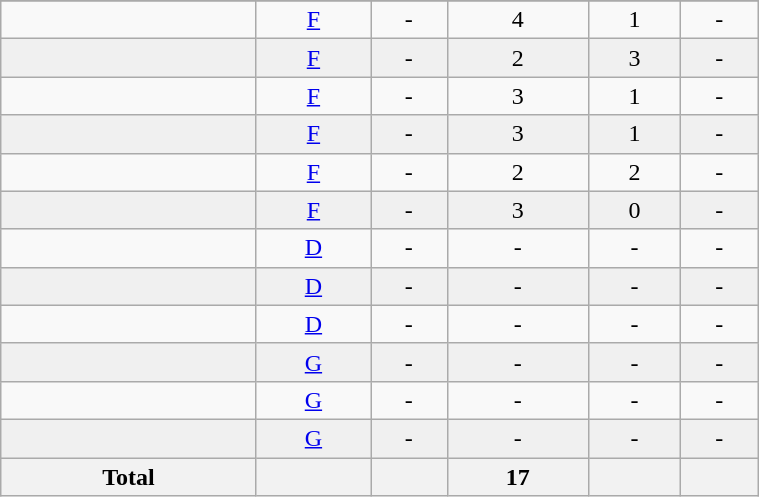<table class="wikitable sortable" width ="40%">
<tr align="center">
</tr>
<tr align="center" bgcolor="">
<td></td>
<td><a href='#'>F</a></td>
<td>-</td>
<td>4</td>
<td>1</td>
<td>-</td>
</tr>
<tr align="center" bgcolor="f0f0f0">
<td></td>
<td><a href='#'>F</a></td>
<td>-</td>
<td>2</td>
<td>3</td>
<td>-</td>
</tr>
<tr align="center" bgcolor="">
<td></td>
<td><a href='#'>F</a></td>
<td>-</td>
<td>3</td>
<td>1</td>
<td>-</td>
</tr>
<tr align="center" bgcolor="f0f0f0">
<td></td>
<td><a href='#'>F</a></td>
<td>-</td>
<td>3</td>
<td>1</td>
<td>-</td>
</tr>
<tr align="center" bgcolor="">
<td></td>
<td><a href='#'>F</a></td>
<td>-</td>
<td>2</td>
<td>2</td>
<td>-</td>
</tr>
<tr align="center" bgcolor="f0f0f0">
<td></td>
<td><a href='#'>F</a></td>
<td>-</td>
<td>3</td>
<td>0</td>
<td>-</td>
</tr>
<tr align="center" bgcolor="">
<td></td>
<td><a href='#'>D</a></td>
<td>-</td>
<td>-</td>
<td>-</td>
<td>-</td>
</tr>
<tr align="center" bgcolor="f0f0f0">
<td></td>
<td><a href='#'>D</a></td>
<td>-</td>
<td>-</td>
<td>-</td>
<td>-</td>
</tr>
<tr align="center" bgcolor="">
<td></td>
<td><a href='#'>D</a></td>
<td>-</td>
<td>-</td>
<td>-</td>
<td>-</td>
</tr>
<tr align="center" bgcolor="f0f0f0">
<td></td>
<td><a href='#'>G</a></td>
<td>-</td>
<td>-</td>
<td>-</td>
<td>-</td>
</tr>
<tr align="center" bgcolor="">
<td></td>
<td><a href='#'>G</a></td>
<td>-</td>
<td>-</td>
<td>-</td>
<td>-</td>
</tr>
<tr align="center" bgcolor="f0f0f0">
<td></td>
<td><a href='#'>G</a></td>
<td>-</td>
<td>-</td>
<td>-</td>
<td>-</td>
</tr>
<tr>
<th>Total</th>
<th></th>
<th></th>
<th>17</th>
<th></th>
<th></th>
</tr>
</table>
